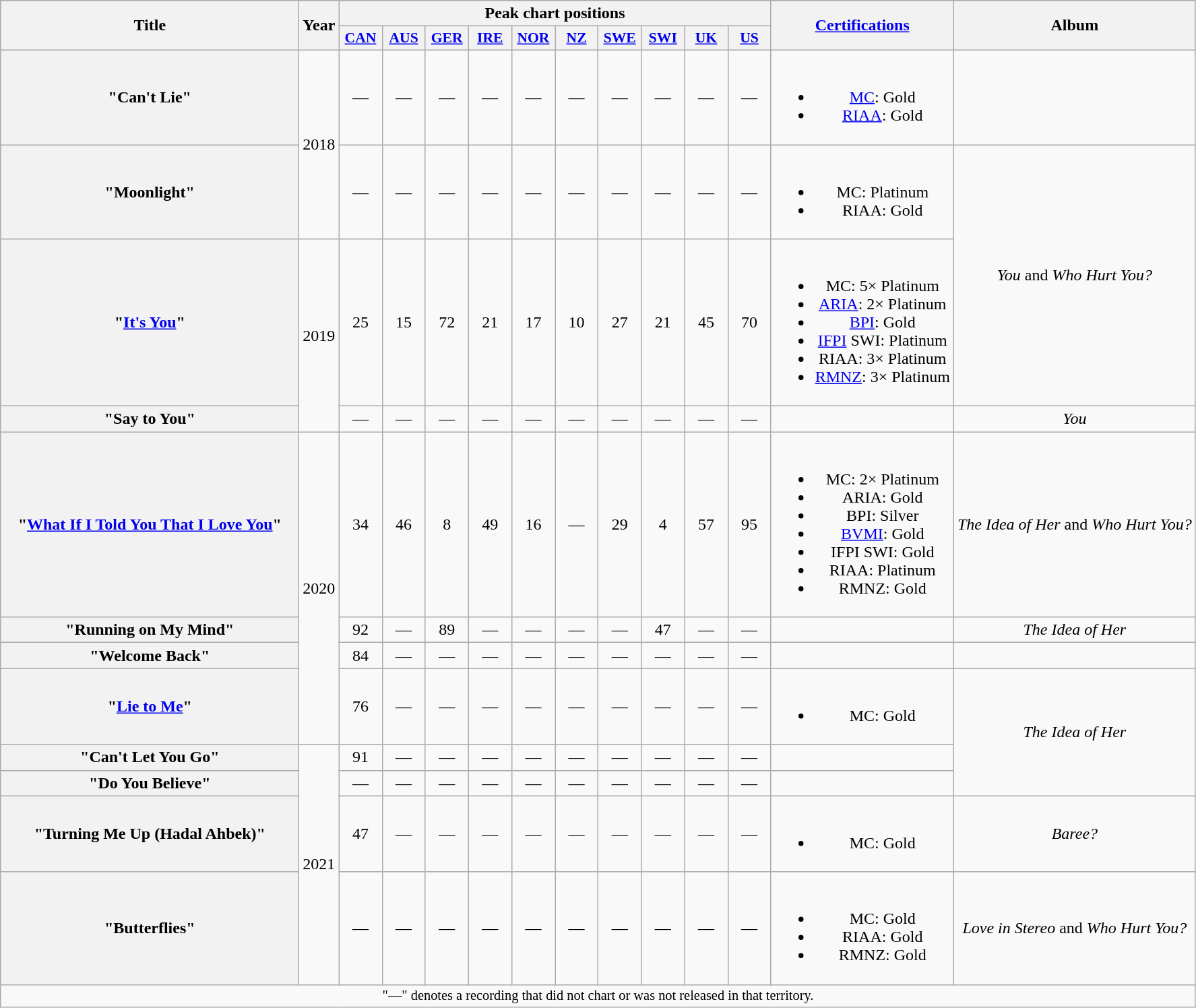<table class="wikitable plainrowheaders" style="text-align:center;">
<tr>
<th scope="col" rowspan="2" style="width:18em;">Title</th>
<th scope="col" rowspan="2" style="width:1em;">Year</th>
<th scope="col" colspan="10">Peak chart positions</th>
<th rowspan="2"><a href='#'>Certifications</a></th>
<th scope="col" rowspan="2">Album</th>
</tr>
<tr>
<th scope="col" style="width:2.5em;font-size:90%;"><a href='#'>CAN</a><br></th>
<th scope="col" style="width:2.5em;font-size:90%;"><a href='#'>AUS</a><br></th>
<th scope="col" style="width:2.5em;font-size:90%;"><a href='#'>GER</a><br></th>
<th scope="col" style="width:2.5em;font-size:90%;"><a href='#'>IRE</a><br></th>
<th scope="col" style="width:2.5em;font-size:90%;"><a href='#'>NOR</a><br></th>
<th scope="col" style="width:2.5em;font-size:90%;"><a href='#'>NZ</a><br></th>
<th scope="col" style="width:2.5em;font-size:90%;"><a href='#'>SWE</a><br></th>
<th scope="col" style="width:2.5em;font-size:90%;"><a href='#'>SWI</a><br></th>
<th scope="col" style="width:2.5em;font-size:90%;"><a href='#'>UK</a><br></th>
<th scope="col" style="width:2.5em;font-size:90%;"><a href='#'>US</a><br></th>
</tr>
<tr>
<th scope="row">"Can't Lie"</th>
<td rowspan="2">2018</td>
<td>—</td>
<td>—</td>
<td>—</td>
<td>—</td>
<td>—</td>
<td>—</td>
<td>—</td>
<td>—</td>
<td>—</td>
<td>—</td>
<td><br><ul><li><a href='#'>MC</a>: Gold</li><li><a href='#'>RIAA</a>: Gold</li></ul></td>
<td></td>
</tr>
<tr>
<th scope="row">"Moonlight"</th>
<td>—</td>
<td>—</td>
<td>—</td>
<td>—</td>
<td>—</td>
<td>—</td>
<td>—</td>
<td>—</td>
<td>—</td>
<td>—</td>
<td><br><ul><li>MC: Platinum</li><li>RIAA: Gold</li></ul></td>
<td rowspan="2"><em>You</em> and <em>Who Hurt You?</em></td>
</tr>
<tr>
<th scope="row">"<a href='#'>It's You</a>"</th>
<td rowspan="2">2019</td>
<td>25</td>
<td>15</td>
<td>72</td>
<td>21</td>
<td>17</td>
<td>10</td>
<td>27</td>
<td>21</td>
<td>45</td>
<td>70</td>
<td><br><ul><li>MC: 5× Platinum</li><li><a href='#'>ARIA</a>: 2× Platinum</li><li><a href='#'>BPI</a>: Gold</li><li><a href='#'>IFPI</a> SWI: Platinum</li><li>RIAA: 3× Platinum</li><li><a href='#'>RMNZ</a>: 3× Platinum</li></ul></td>
</tr>
<tr>
<th scope="row">"Say to You"</th>
<td>—</td>
<td>—</td>
<td>—</td>
<td>—</td>
<td>—</td>
<td>—</td>
<td>—</td>
<td>—</td>
<td>—</td>
<td>—</td>
<td></td>
<td><em>You</em></td>
</tr>
<tr>
<th scope="row">"<a href='#'>What If I Told You That I Love You</a>"</th>
<td rowspan="4">2020</td>
<td>34</td>
<td>46</td>
<td>8</td>
<td>49</td>
<td>16</td>
<td>—</td>
<td>29</td>
<td>4</td>
<td>57</td>
<td>95</td>
<td><br><ul><li>MC: 2× Platinum</li><li>ARIA: Gold</li><li>BPI: Silver</li><li><a href='#'>BVMI</a>: Gold</li><li>IFPI SWI: Gold</li><li>RIAA: Platinum</li><li>RMNZ: Gold</li></ul></td>
<td><em>The Idea of Her</em> and <em>Who Hurt You?</em></td>
</tr>
<tr>
<th scope="row">"Running on My Mind"</th>
<td>92</td>
<td>—</td>
<td>89</td>
<td>—</td>
<td>—</td>
<td>—</td>
<td>—</td>
<td>47</td>
<td>—</td>
<td>—</td>
<td></td>
<td><em>The Idea of Her</em></td>
</tr>
<tr>
<th scope="row">"Welcome Back"<br></th>
<td>84</td>
<td>—</td>
<td>—</td>
<td>—</td>
<td>—</td>
<td>—</td>
<td>—</td>
<td>—</td>
<td>—</td>
<td>—</td>
<td></td>
<td></td>
</tr>
<tr>
<th scope="row">"<a href='#'>Lie to Me</a>"<br></th>
<td>76</td>
<td>—</td>
<td>—</td>
<td>—</td>
<td>—</td>
<td>—</td>
<td>—</td>
<td>—</td>
<td>—</td>
<td>—</td>
<td><br><ul><li>MC: Gold</li></ul></td>
<td rowspan="3"><em>The Idea of Her</em></td>
</tr>
<tr>
<th scope="row">"Can't Let You Go"</th>
<td rowspan="4">2021</td>
<td>91</td>
<td>—</td>
<td>—</td>
<td>—</td>
<td>—</td>
<td>—</td>
<td>—</td>
<td>—</td>
<td>—</td>
<td>—</td>
<td></td>
</tr>
<tr>
<th scope="row">"Do You Believe" <br></th>
<td>—</td>
<td>—</td>
<td>—</td>
<td>—</td>
<td>—</td>
<td>—</td>
<td>—</td>
<td>—</td>
<td>—</td>
<td>—</td>
<td></td>
</tr>
<tr>
<th scope="row">"Turning Me Up (Hadal Ahbek)"<br></th>
<td>47</td>
<td>—</td>
<td>—</td>
<td>—</td>
<td>—</td>
<td>—</td>
<td>—</td>
<td>—</td>
<td>—</td>
<td>—</td>
<td><br><ul><li>MC: Gold</li></ul></td>
<td><em>Baree?</em></td>
</tr>
<tr>
<th scope="row">"Butterflies"<br></th>
<td>—</td>
<td>—</td>
<td>—</td>
<td>—</td>
<td>—</td>
<td>—</td>
<td>—</td>
<td>—</td>
<td>—</td>
<td>—</td>
<td><br><ul><li>MC: Gold</li><li>RIAA: Gold</li><li>RMNZ: Gold</li></ul></td>
<td><em>Love in Stereo</em> and <em>Who Hurt You?</em></td>
</tr>
<tr>
<td colspan="16" style="font-size:85%;">"—" denotes a recording that did not chart or was not released in that territory.</td>
</tr>
</table>
